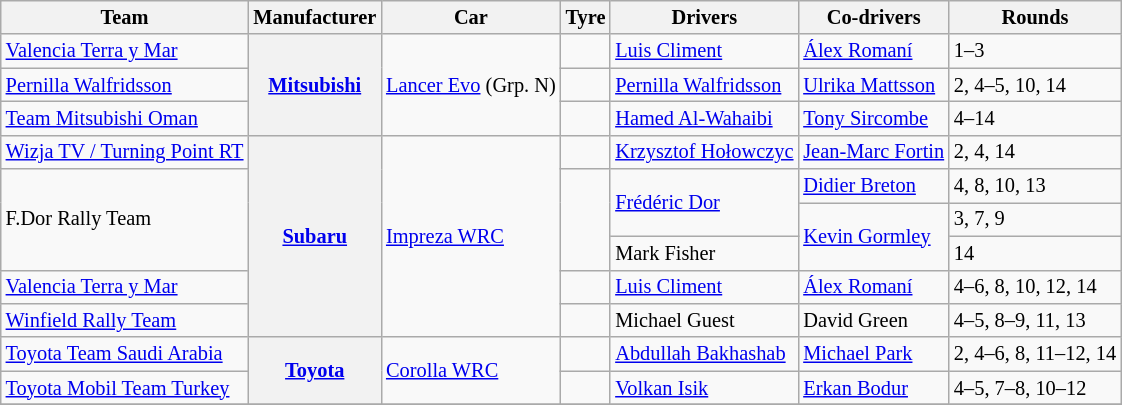<table class="wikitable" style="font-size: 85%">
<tr>
<th>Team</th>
<th>Manufacturer</th>
<th>Car</th>
<th>Tyre</th>
<th>Drivers</th>
<th>Co-drivers</th>
<th>Rounds</th>
</tr>
<tr>
<td> <a href='#'>Valencia Terra y Mar</a></td>
<th rowspan="3"><a href='#'>Mitsubishi</a></th>
<td rowspan="3"><a href='#'>Lancer Evo</a> (Grp. N)</td>
<td align="center"></td>
<td> <a href='#'>Luis Climent</a></td>
<td> <a href='#'>Álex Romaní</a></td>
<td>1–3</td>
</tr>
<tr>
<td> <a href='#'>Pernilla Walfridsson</a></td>
<td align="center"></td>
<td> <a href='#'>Pernilla Walfridsson</a></td>
<td> <a href='#'>Ulrika Mattsson</a></td>
<td>2, 4–5, 10, 14</td>
</tr>
<tr>
<td> <a href='#'>Team Mitsubishi Oman</a></td>
<td align="center"></td>
<td> <a href='#'>Hamed Al-Wahaibi</a></td>
<td> <a href='#'>Tony Sircombe</a></td>
<td>4–14</td>
</tr>
<tr>
<td> <a href='#'>Wizja TV / Turning Point RT</a></td>
<th rowspan="6"><a href='#'>Subaru</a></th>
<td rowspan="6"><a href='#'>Impreza WRC</a></td>
<td align="center"></td>
<td> <a href='#'>Krzysztof Hołowczyc</a></td>
<td> <a href='#'>Jean-Marc Fortin</a></td>
<td>2, 4, 14</td>
</tr>
<tr>
<td rowspan="3"> F.Dor Rally Team</td>
<td rowspan="3" align="center"></td>
<td rowspan="2"> <a href='#'>Frédéric Dor</a></td>
<td> <a href='#'>Didier Breton</a></td>
<td>4, 8, 10, 13</td>
</tr>
<tr>
<td rowspan="2"> <a href='#'>Kevin Gormley</a></td>
<td>3, 7, 9</td>
</tr>
<tr>
<td> Mark Fisher</td>
<td>14</td>
</tr>
<tr>
<td> <a href='#'>Valencia Terra y Mar</a></td>
<td align="center"></td>
<td> <a href='#'>Luis Climent</a></td>
<td> <a href='#'>Álex Romaní</a></td>
<td>4–6, 8, 10, 12, 14</td>
</tr>
<tr>
<td> <a href='#'>Winfield Rally Team</a></td>
<td align="center"></td>
<td> Michael Guest</td>
<td> David Green</td>
<td>4–5, 8–9, 11, 13</td>
</tr>
<tr>
<td> <a href='#'>Toyota Team Saudi Arabia</a></td>
<th rowspan="2"><a href='#'>Toyota</a></th>
<td rowspan="2"><a href='#'>Corolla WRC</a></td>
<td align="center"></td>
<td> <a href='#'>Abdullah Bakhashab</a></td>
<td> <a href='#'>Michael Park</a></td>
<td>2, 4–6, 8, 11–12, 14</td>
</tr>
<tr>
<td> <a href='#'>Toyota Mobil Team Turkey</a></td>
<td align="center"></td>
<td> <a href='#'>Volkan Isik</a></td>
<td> <a href='#'>Erkan Bodur</a></td>
<td>4–5, 7–8, 10–12</td>
</tr>
<tr>
</tr>
</table>
